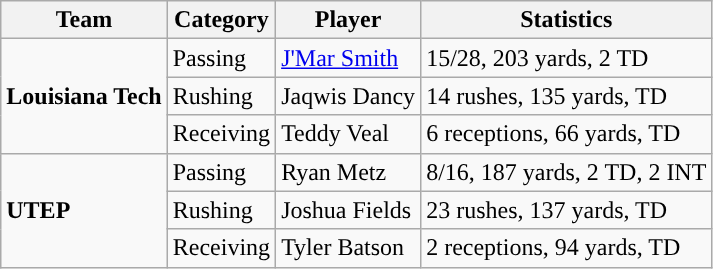<table class="wikitable" style="float: left;">
<tr>
<th>Team</th>
<th>Category</th>
<th>Player</th>
<th>Statistics</th>
</tr>
<tr>
<td rowspan=3><strong>Louisiana Tech</strong></td>
<td>Passing</td>
<td><a href='#'>J'Mar Smith</a></td>
<td>15/28, 203 yards, 2 TD</td>
</tr>
<tr>
<td>Rushing</td>
<td>Jaqwis Dancy</td>
<td>14 rushes, 135 yards, TD</td>
</tr>
<tr>
<td>Receiving</td>
<td>Teddy Veal</td>
<td>6 receptions, 66 yards, TD</td>
</tr>
<tr>
<td rowspan=3><strong>UTEP</strong></td>
<td>Passing</td>
<td>Ryan Metz</td>
<td>8/16, 187 yards, 2 TD, 2 INT</td>
</tr>
<tr>
<td>Rushing</td>
<td>Joshua Fields</td>
<td>23 rushes, 137 yards, TD</td>
</tr>
<tr>
<td>Receiving</td>
<td>Tyler Batson</td>
<td>2 receptions, 94 yards, TD</td>
</tr>
</table>
